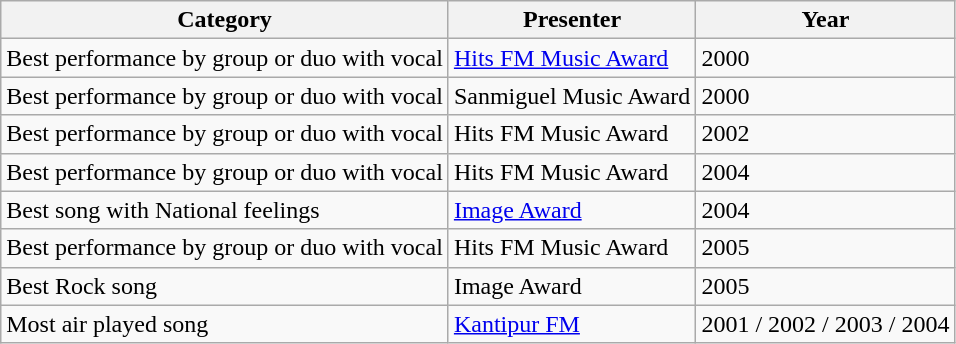<table class="wikitable">
<tr>
<th>Category</th>
<th>Presenter</th>
<th>Year</th>
</tr>
<tr>
<td>Best performance by group or duo with vocal</td>
<td><a href='#'>Hits FM Music Award</a></td>
<td>2000</td>
</tr>
<tr>
<td>Best performance by group or duo with vocal</td>
<td>Sanmiguel Music Award</td>
<td>2000</td>
</tr>
<tr>
<td>Best performance by group or duo with vocal</td>
<td>Hits FM Music Award</td>
<td>2002</td>
</tr>
<tr>
<td>Best performance by group or duo with vocal</td>
<td>Hits FM Music Award</td>
<td>2004</td>
</tr>
<tr>
<td>Best song with National feelings</td>
<td><a href='#'>Image Award</a></td>
<td>2004</td>
</tr>
<tr>
<td>Best performance by group or duo with vocal</td>
<td>Hits FM Music Award</td>
<td>2005</td>
</tr>
<tr>
<td>Best Rock song</td>
<td>Image Award</td>
<td>2005</td>
</tr>
<tr>
<td>Most air played song</td>
<td><a href='#'>Kantipur FM</a></td>
<td>2001 / 2002 / 2003 / 2004</td>
</tr>
</table>
